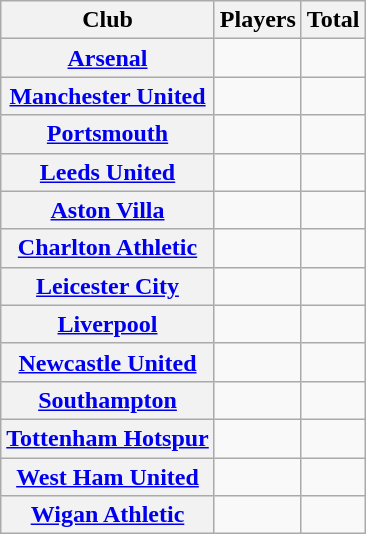<table class="sortable wikitable plainrowheaders">
<tr>
<th scope="col">Club</th>
<th scope="col">Players</th>
<th scope="col">Total</th>
</tr>
<tr>
<th scope="row"><a href='#'>Arsenal</a></th>
<td align="center"></td>
<td align="center"></td>
</tr>
<tr>
<th scope="row"><a href='#'>Manchester United</a></th>
<td align="center"></td>
<td align="center"></td>
</tr>
<tr>
<th scope="row"><a href='#'>Portsmouth</a></th>
<td align="center"></td>
<td align="center"></td>
</tr>
<tr>
<th scope="row"><a href='#'>Leeds United</a></th>
<td align="center"></td>
<td align="center"></td>
</tr>
<tr>
<th scope="row"><a href='#'>Aston Villa</a></th>
<td align="center"></td>
<td align="center"></td>
</tr>
<tr>
<th scope="row"><a href='#'>Charlton Athletic</a></th>
<td align="center"></td>
<td align="center"></td>
</tr>
<tr>
<th scope="row"><a href='#'>Leicester City</a></th>
<td align="center"></td>
<td align="center"></td>
</tr>
<tr>
<th scope="row"><a href='#'>Liverpool</a></th>
<td align="center"></td>
<td align="center"></td>
</tr>
<tr>
<th scope="row"><a href='#'>Newcastle United</a></th>
<td align="center"></td>
<td align="center"></td>
</tr>
<tr>
<th scope="row"><a href='#'>Southampton</a></th>
<td align="center"></td>
<td align="center"></td>
</tr>
<tr>
<th scope="row"><a href='#'>Tottenham Hotspur</a></th>
<td align="center"></td>
<td align="center"></td>
</tr>
<tr>
<th scope="row"><a href='#'>West Ham United</a></th>
<td align="center"></td>
<td align="center"></td>
</tr>
<tr>
<th scope="row"><a href='#'>Wigan Athletic</a></th>
<td align="center"></td>
<td align="center"></td>
</tr>
</table>
